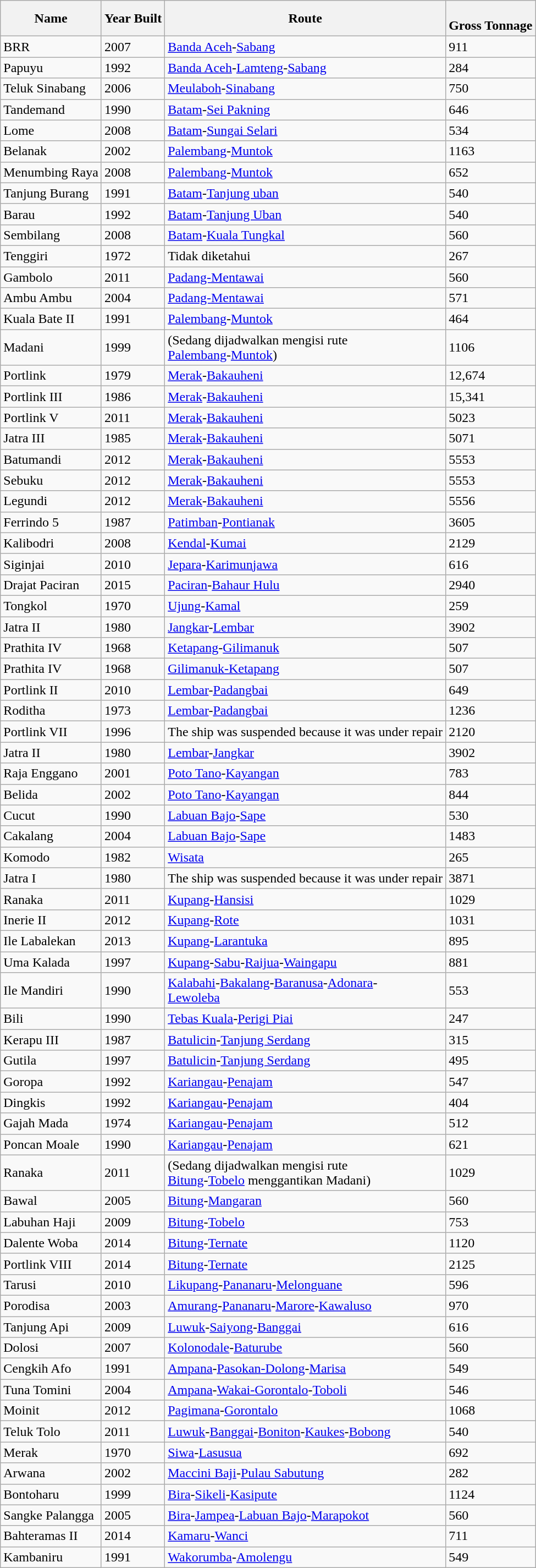<table class="wikitable sortable">
<tr>
<th>Name</th>
<th>Year Built</th>
<th>Route</th>
<th><br>Gross Tonnage</th>
</tr>
<tr>
<td>BRR</td>
<td>2007</td>
<td><a href='#'>Banda Aceh</a>-<a href='#'>Sabang</a></td>
<td>911</td>
</tr>
<tr>
<td>Papuyu</td>
<td>1992</td>
<td><a href='#'>Banda Aceh</a>-<a href='#'>Lamteng</a>-<a href='#'>Sabang</a></td>
<td>284</td>
</tr>
<tr>
<td>Teluk Sinabang</td>
<td>2006</td>
<td><a href='#'>Meulaboh</a>-<a href='#'>Sinabang</a></td>
<td>750</td>
</tr>
<tr>
<td>Tandemand</td>
<td>1990</td>
<td><a href='#'>Batam</a>-<a href='#'>Sei Pakning</a></td>
<td>646</td>
</tr>
<tr>
<td>Lome</td>
<td>2008</td>
<td><a href='#'>Batam</a>-<a href='#'>Sungai Selari</a></td>
<td>534</td>
</tr>
<tr>
<td>Belanak</td>
<td>2002</td>
<td><a href='#'>Palembang</a>-<a href='#'>Muntok</a></td>
<td>1163</td>
</tr>
<tr>
<td>Menumbing Raya</td>
<td>2008</td>
<td><a href='#'>Palembang</a>-<a href='#'>Muntok</a></td>
<td>652</td>
</tr>
<tr>
<td>Tanjung Burang</td>
<td>1991</td>
<td><a href='#'>Batam</a>-<a href='#'>Tanjung uban</a></td>
<td>540</td>
</tr>
<tr>
<td>Barau</td>
<td>1992</td>
<td><a href='#'>Batam</a>-<a href='#'>Tanjung Uban</a></td>
<td>540</td>
</tr>
<tr>
<td>Sembilang</td>
<td>2008</td>
<td><a href='#'>Batam</a>-<a href='#'>Kuala Tungkal</a></td>
<td>560</td>
</tr>
<tr>
<td>Tenggiri</td>
<td>1972</td>
<td>Tidak diketahui</td>
<td>267</td>
</tr>
<tr>
<td>Gambolo</td>
<td>2011</td>
<td><a href='#'>Padang-</a><a href='#'>Mentawai</a></td>
<td>560</td>
</tr>
<tr>
<td>Ambu Ambu</td>
<td>2004</td>
<td><a href='#'>Padang-</a><a href='#'>Mentawai</a></td>
<td>571</td>
</tr>
<tr>
<td>Kuala Bate II</td>
<td>1991</td>
<td><a href='#'>Palembang</a>-<a href='#'>Muntok</a></td>
<td>464</td>
</tr>
<tr>
<td>Madani</td>
<td>1999</td>
<td>(Sedang dijadwalkan mengisi rute<br><a href='#'>Palembang</a>-<a href='#'>Muntok</a>)</td>
<td>1106</td>
</tr>
<tr>
<td>Portlink</td>
<td>1979</td>
<td><a href='#'>Merak</a>-<a href='#'>Bakauheni</a></td>
<td>12,674</td>
</tr>
<tr>
<td>Portlink III</td>
<td>1986</td>
<td><a href='#'>Merak</a>-<a href='#'>Bakauheni</a></td>
<td>15,341</td>
</tr>
<tr>
<td>Portlink V</td>
<td>2011</td>
<td><a href='#'>Merak</a>-<a href='#'>Bakauheni</a></td>
<td>5023</td>
</tr>
<tr>
<td>Jatra III</td>
<td>1985</td>
<td><a href='#'>Merak</a>-<a href='#'>Bakauheni</a></td>
<td>5071</td>
</tr>
<tr>
<td>Batumandi</td>
<td>2012</td>
<td><a href='#'>Merak</a>-<a href='#'>Bakauheni</a></td>
<td>5553</td>
</tr>
<tr>
<td>Sebuku</td>
<td>2012</td>
<td><a href='#'>Merak</a>-<a href='#'>Bakauheni</a></td>
<td>5553</td>
</tr>
<tr>
<td>Legundi</td>
<td>2012</td>
<td><a href='#'>Merak</a>-<a href='#'>Bakauheni</a></td>
<td>5556</td>
</tr>
<tr>
<td>Ferrindo 5</td>
<td>1987</td>
<td><a href='#'>Patimban</a>-<a href='#'>Pontianak</a></td>
<td>3605</td>
</tr>
<tr>
<td>Kalibodri</td>
<td>2008</td>
<td><a href='#'>Kendal</a>-<a href='#'>Kumai</a></td>
<td>2129</td>
</tr>
<tr>
<td>Siginjai</td>
<td>2010</td>
<td><a href='#'>Jepara</a>-<a href='#'>Karimunjawa</a></td>
<td>616</td>
</tr>
<tr>
<td>Drajat Paciran</td>
<td>2015</td>
<td><a href='#'>Paciran</a>-<a href='#'>Bahaur Hulu</a></td>
<td>2940</td>
</tr>
<tr>
<td>Tongkol</td>
<td>1970</td>
<td><a href='#'>Ujung</a>-<a href='#'>Kamal</a></td>
<td>259</td>
</tr>
<tr>
<td>Jatra II</td>
<td>1980</td>
<td><a href='#'>Jangkar</a>-<a href='#'>Lembar</a></td>
<td>3902</td>
</tr>
<tr>
<td>Prathita IV</td>
<td>1968</td>
<td><a href='#'>Ketapang</a>-<a href='#'>Gilimanuk</a></td>
<td>507</td>
</tr>
<tr>
<td>Prathita IV</td>
<td>1968</td>
<td><a href='#'>Gilimanuk</a><a href='#'>-Ketapang</a></td>
<td>507</td>
</tr>
<tr>
<td>Portlink II</td>
<td>2010</td>
<td><a href='#'>Lembar</a>-<a href='#'>Padangbai</a></td>
<td>649</td>
</tr>
<tr>
<td>Roditha</td>
<td>1973</td>
<td><a href='#'>Lembar</a>-<a href='#'>Padangbai</a></td>
<td>1236</td>
</tr>
<tr>
<td>Portlink VII</td>
<td>1996</td>
<td>The ship was suspended because it was under repair</td>
<td>2120</td>
</tr>
<tr>
<td>Jatra II</td>
<td>1980</td>
<td><a href='#'>Lembar</a>-<a href='#'>Jangkar</a></td>
<td>3902</td>
</tr>
<tr>
<td>Raja Enggano</td>
<td>2001</td>
<td><a href='#'>Poto Tano</a>-<a href='#'>Kayangan</a></td>
<td>783</td>
</tr>
<tr>
<td>Belida</td>
<td>2002</td>
<td><a href='#'>Poto Tano</a>-<a href='#'>Kayangan</a></td>
<td>844</td>
</tr>
<tr>
<td>Cucut</td>
<td>1990</td>
<td><a href='#'>Labuan Bajo</a>-<a href='#'>Sape</a></td>
<td>530</td>
</tr>
<tr>
<td>Cakalang</td>
<td>2004</td>
<td><a href='#'>Labuan Bajo</a>-<a href='#'>Sape</a></td>
<td>1483</td>
</tr>
<tr>
<td>Komodo</td>
<td>1982</td>
<td><a href='#'>Wisata</a></td>
<td>265</td>
</tr>
<tr>
<td>Jatra I</td>
<td>1980</td>
<td>The ship was suspended because it was under repair</td>
<td>3871</td>
</tr>
<tr>
<td>Ranaka</td>
<td>2011</td>
<td><a href='#'>Kupang</a>-<a href='#'>Hansisi</a></td>
<td>1029</td>
</tr>
<tr>
<td>Inerie II</td>
<td>2012</td>
<td><a href='#'>Kupang</a>-<a href='#'>Rote</a></td>
<td>1031</td>
</tr>
<tr>
<td>Ile Labalekan</td>
<td>2013</td>
<td><a href='#'>Kupang</a>-<a href='#'>Larantuka</a></td>
<td>895</td>
</tr>
<tr>
<td>Uma Kalada</td>
<td>1997</td>
<td><a href='#'>Kupang</a>-<a href='#'>Sabu</a>-<a href='#'>Raijua</a>-<a href='#'>Waingapu</a></td>
<td>881</td>
</tr>
<tr>
<td>Ile Mandiri</td>
<td>1990</td>
<td><a href='#'>Kalabahi</a>-<a href='#'>Bakalang</a>-<a href='#'>Baranusa</a>-<a href='#'>Adonara</a>-<br><a href='#'>Lewoleba</a></td>
<td>553</td>
</tr>
<tr>
<td>Bili</td>
<td>1990</td>
<td><a href='#'>Tebas Kuala</a>-<a href='#'>Perigi Piai</a></td>
<td>247</td>
</tr>
<tr>
<td>Kerapu III</td>
<td>1987</td>
<td><a href='#'>Batulicin</a>-<a href='#'>Tanjung Serdang</a></td>
<td>315</td>
</tr>
<tr>
<td>Gutila</td>
<td>1997</td>
<td><a href='#'>Batulicin</a>-<a href='#'>Tanjung Serdang</a></td>
<td>495</td>
</tr>
<tr>
<td>Goropa</td>
<td>1992</td>
<td><a href='#'>Kariangau</a>-<a href='#'>Penajam</a></td>
<td>547</td>
</tr>
<tr>
<td>Dingkis</td>
<td>1992</td>
<td><a href='#'>Kariangau</a>-<a href='#'>Penajam</a></td>
<td>404</td>
</tr>
<tr>
<td>Gajah Mada</td>
<td>1974</td>
<td><a href='#'>Kariangau</a>-<a href='#'>Penajam</a></td>
<td>512</td>
</tr>
<tr>
<td>Poncan Moale</td>
<td>1990</td>
<td><a href='#'>Kariangau</a>-<a href='#'>Penajam</a></td>
<td>621</td>
</tr>
<tr>
<td>Ranaka</td>
<td>2011</td>
<td>(Sedang dijadwalkan mengisi rute<br><a href='#'>Bitung</a>-<a href='#'>Tobelo</a> menggantikan Madani)</td>
<td>1029</td>
</tr>
<tr>
<td>Bawal</td>
<td>2005</td>
<td><a href='#'>Bitung</a>-<a href='#'>Mangaran</a></td>
<td>560</td>
</tr>
<tr>
<td>Labuhan Haji</td>
<td>2009</td>
<td><a href='#'>Bitung</a>-<a href='#'>Tobelo</a></td>
<td>753</td>
</tr>
<tr>
<td>Dalente Woba</td>
<td>2014</td>
<td><a href='#'>Bitung</a>-<a href='#'>Ternate</a></td>
<td>1120</td>
</tr>
<tr>
<td>Portlink VIII</td>
<td>2014</td>
<td><a href='#'>Bitung</a>-<a href='#'>Ternate</a></td>
<td>2125</td>
</tr>
<tr>
<td>Tarusi</td>
<td>2010</td>
<td><a href='#'>Likupang</a>-<a href='#'>Pananaru</a>-<a href='#'>Melonguane</a></td>
<td>596</td>
</tr>
<tr>
<td>Porodisa</td>
<td>2003</td>
<td><a href='#'>Amurang</a>-<a href='#'>Pananaru</a>-<a href='#'>Marore</a>-<a href='#'>Kawaluso</a></td>
<td>970</td>
</tr>
<tr>
<td>Tanjung Api</td>
<td>2009</td>
<td><a href='#'>Luwuk</a>-<a href='#'>Saiyong</a>-<a href='#'>Banggai</a></td>
<td>616</td>
</tr>
<tr>
<td>Dolosi</td>
<td>2007</td>
<td><a href='#'>Kolonodale</a>-<a href='#'>Baturube</a></td>
<td>560</td>
</tr>
<tr>
<td>Cengkih Afo</td>
<td>1991</td>
<td><a href='#'>Ampana</a>-<a href='#'>Pasokan</a><a href='#'>-Dolong</a>-<a href='#'>Marisa</a></td>
<td>549</td>
</tr>
<tr>
<td>Tuna Tomini</td>
<td>2004</td>
<td><a href='#'>Ampana</a>-<a href='#'>Wakai-</a><a href='#'>Gorontalo</a>-<a href='#'>Toboli</a></td>
<td>546</td>
</tr>
<tr>
<td>Moinit</td>
<td>2012</td>
<td><a href='#'>Pagimana</a>-<a href='#'>Gorontalo</a></td>
<td>1068</td>
</tr>
<tr>
<td>Teluk Tolo</td>
<td>2011</td>
<td><a href='#'>Luwuk</a>-<a href='#'>Banggai</a>-<a href='#'>Boniton</a>-<a href='#'>Kaukes</a>-<a href='#'>Bobong</a></td>
<td>540</td>
</tr>
<tr>
<td>Merak</td>
<td>1970</td>
<td><a href='#'>Siwa</a>-<a href='#'>Lasusua</a></td>
<td>692</td>
</tr>
<tr>
<td>Arwana</td>
<td>2002</td>
<td><a href='#'>Maccini Baji</a>-<a href='#'>Pulau Sabutung</a></td>
<td>282</td>
</tr>
<tr>
<td>Bontoharu</td>
<td>1999</td>
<td><a href='#'>Bira</a>-<a href='#'>Sikeli</a>-<a href='#'>Kasipute</a></td>
<td>1124</td>
</tr>
<tr>
<td>Sangke Palangga</td>
<td>2005</td>
<td><a href='#'>Bira</a>-<a href='#'>Jampea</a>-<a href='#'>Labuan Bajo</a>-<a href='#'>Marapokot</a></td>
<td>560</td>
</tr>
<tr>
<td>Bahteramas II</td>
<td>2014</td>
<td><a href='#'>Kamaru</a>-<a href='#'>Wanci</a></td>
<td>711</td>
</tr>
<tr>
<td>Kambaniru</td>
<td>1991</td>
<td><a href='#'>Wakorumba</a>-<a href='#'>Amolengu</a></td>
<td>549</td>
</tr>
</table>
